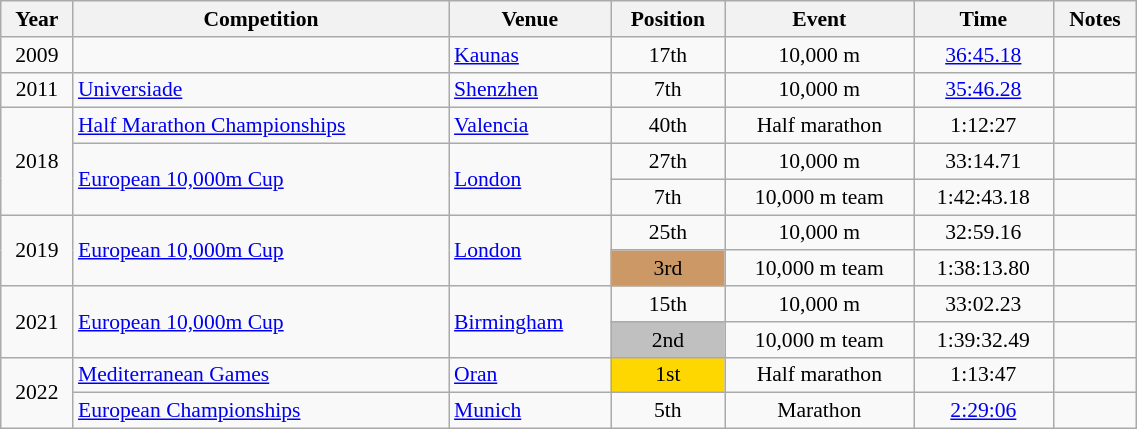<table class="wikitable sortable" width=60% style="font-size:90%; text-align:center;">
<tr>
<th>Year</th>
<th>Competition</th>
<th>Venue</th>
<th>Position</th>
<th>Event</th>
<th>Time</th>
<th>Notes</th>
</tr>
<tr>
<td rowspan=1>2009</td>
<td align=left></td>
<td align=left> <a href='#'>Kaunas</a></td>
<td>17th</td>
<td>10,000 m</td>
<td><a href='#'>36:45.18</a></td>
<td></td>
</tr>
<tr>
<td>2011</td>
<td align=left><a href='#'>Universiade</a></td>
<td align=left> <a href='#'>Shenzhen</a></td>
<td>7th</td>
<td>10,000 m</td>
<td><a href='#'>35:46.28</a></td>
<td></td>
</tr>
<tr>
<td rowspan=3>2018</td>
<td align=left><a href='#'>Half Marathon Championships</a></td>
<td align=left> <a href='#'>Valencia</a></td>
<td>40th</td>
<td>Half marathon</td>
<td>1:12:27</td>
<td></td>
</tr>
<tr>
<td rowspan=2 align=left><a href='#'>European 10,000m Cup</a></td>
<td rowspan=2 align=left> <a href='#'>London</a></td>
<td>27th</td>
<td>10,000 m</td>
<td>33:14.71</td>
<td></td>
</tr>
<tr>
<td>7th</td>
<td>10,000 m team</td>
<td>1:42:43.18</td>
<td></td>
</tr>
<tr>
<td rowspan=2>2019</td>
<td rowspan=2 align=left><a href='#'>European 10,000m Cup</a></td>
<td rowspan=2 align=left> <a href='#'>London</a></td>
<td>25th</td>
<td>10,000 m</td>
<td>32:59.16</td>
<td></td>
</tr>
<tr>
<td bgcolor=cc9966>3rd</td>
<td>10,000 m team</td>
<td>1:38:13.80</td>
<td></td>
</tr>
<tr>
<td rowspan=2>2021</td>
<td rowspan=2 align=left><a href='#'>European 10,000m Cup</a></td>
<td rowspan=2 align=left> <a href='#'>Birmingham</a></td>
<td>15th</td>
<td>10,000 m</td>
<td>33:02.23</td>
<td></td>
</tr>
<tr>
<td bgcolor=silver>2nd</td>
<td>10,000 m team</td>
<td>1:39:32.49</td>
<td></td>
</tr>
<tr>
<td rowspan=2>2022</td>
<td rowspan=1 align=left><a href='#'>Mediterranean Games</a></td>
<td rowspan=1 align=left> <a href='#'>Oran</a></td>
<td bgcolor=gold>1st</td>
<td>Half marathon</td>
<td>1:13:47</td>
<td></td>
</tr>
<tr>
<td rowspan=1 align=left><a href='#'>European Championships</a></td>
<td rowspan=1 align=left> <a href='#'>Munich</a></td>
<td>5th</td>
<td>Marathon</td>
<td><a href='#'>2:29:06</a></td>
<td></td>
</tr>
</table>
